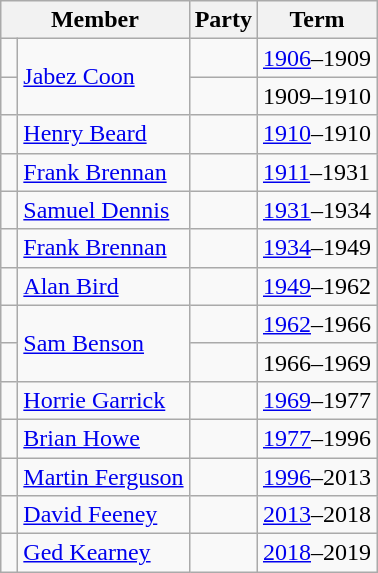<table class="wikitable">
<tr>
<th colspan="2">Member</th>
<th>Party</th>
<th>Term</th>
</tr>
<tr>
<td> </td>
<td rowspan="2"><a href='#'>Jabez Coon</a></td>
<td></td>
<td><a href='#'>1906</a>–1909</td>
</tr>
<tr>
<td> </td>
<td></td>
<td>1909–1910</td>
</tr>
<tr>
<td> </td>
<td><a href='#'>Henry Beard</a></td>
<td></td>
<td><a href='#'>1910</a>–1910</td>
</tr>
<tr>
<td> </td>
<td><a href='#'>Frank Brennan</a></td>
<td></td>
<td><a href='#'>1911</a>–1931</td>
</tr>
<tr>
<td> </td>
<td><a href='#'>Samuel Dennis</a></td>
<td></td>
<td><a href='#'>1931</a>–1934</td>
</tr>
<tr>
<td> </td>
<td><a href='#'>Frank Brennan</a></td>
<td></td>
<td><a href='#'>1934</a>–1949</td>
</tr>
<tr>
<td> </td>
<td><a href='#'>Alan Bird</a></td>
<td></td>
<td><a href='#'>1949</a>–1962</td>
</tr>
<tr>
<td> </td>
<td rowspan="2"><a href='#'>Sam Benson</a></td>
<td></td>
<td><a href='#'>1962</a>–1966</td>
</tr>
<tr>
<td> </td>
<td></td>
<td>1966–1969</td>
</tr>
<tr>
<td> </td>
<td><a href='#'>Horrie Garrick</a></td>
<td></td>
<td><a href='#'>1969</a>–1977</td>
</tr>
<tr>
<td> </td>
<td><a href='#'>Brian Howe</a></td>
<td></td>
<td><a href='#'>1977</a>–1996</td>
</tr>
<tr>
<td> </td>
<td><a href='#'>Martin Ferguson</a></td>
<td></td>
<td><a href='#'>1996</a>–2013</td>
</tr>
<tr>
<td> </td>
<td><a href='#'>David Feeney</a></td>
<td></td>
<td><a href='#'>2013</a>–2018</td>
</tr>
<tr>
<td> </td>
<td><a href='#'>Ged Kearney</a></td>
<td></td>
<td><a href='#'>2018</a>–2019</td>
</tr>
</table>
